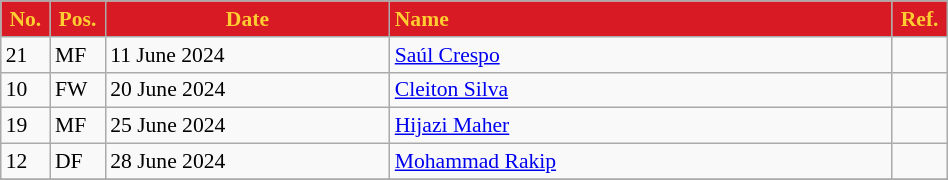<table class="wikitable plainrowheaders sortable" style="text-align:left; font-size:90%; width:50%;">
<tr>
<th style="background:#d71a23; color:#ffcd31; text-align:center; width:1%;">No.</th>
<th style="background:#d71a23; color:#ffcd31; text-align:center; width:1%;">Pos.</th>
<th style="background:#d71a23; color:#ffcd31; text-align:center; width:17%;">Date</th>
<th style="background:#d71a23; color:#ffcd31; text-align:left; width:30%;">Name</th>
<th style="background:#d71a23; color:#ffcd31; text-align:center; width:1%;">Ref.</th>
</tr>
<tr>
<td>21</td>
<td>MF</td>
<td>11 June 2024</td>
<td> <a href='#'>Saúl Crespo</a></td>
<td></td>
</tr>
<tr>
<td>10</td>
<td>FW</td>
<td>20 June 2024</td>
<td> <a href='#'>Cleiton Silva</a></td>
<td></td>
</tr>
<tr>
<td>19</td>
<td>MF</td>
<td>25 June 2024</td>
<td> <a href='#'>Hijazi Maher</a></td>
<td></td>
</tr>
<tr>
<td>12</td>
<td>DF</td>
<td>28 June 2024</td>
<td> <a href='#'>Mohammad Rakip</a></td>
<td></td>
</tr>
<tr>
</tr>
</table>
